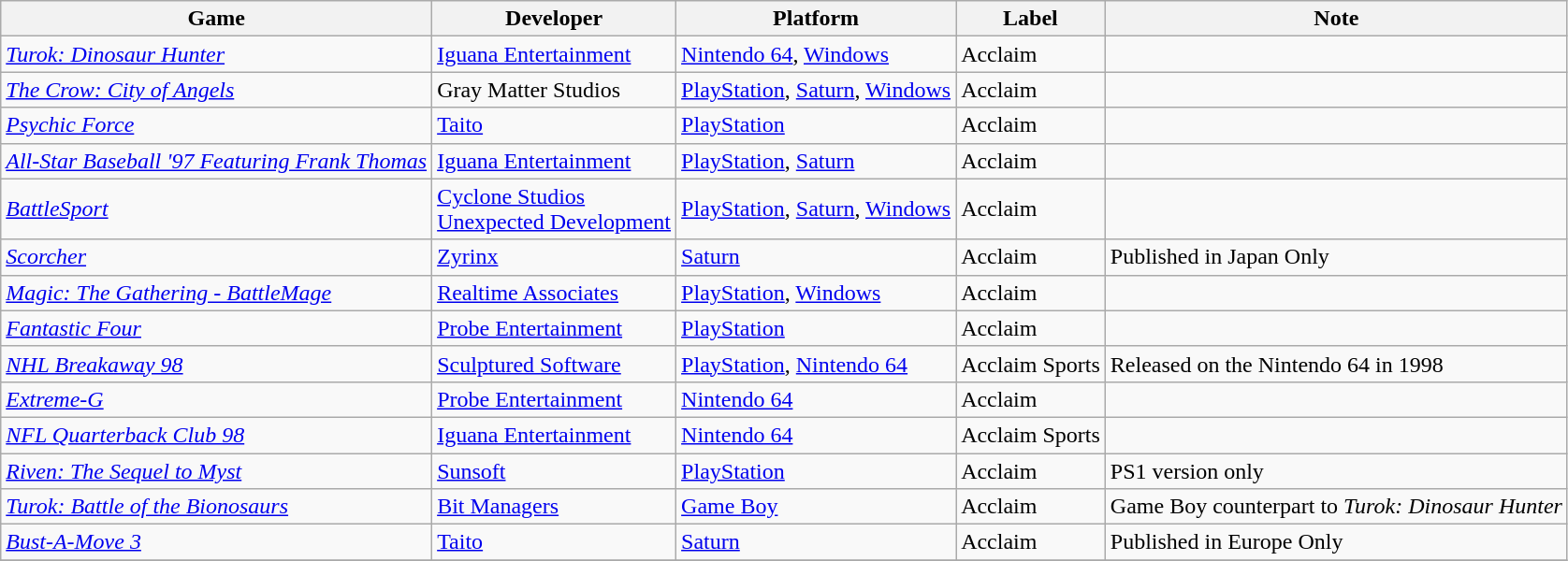<table class="wikitable sortable">
<tr>
<th>Game</th>
<th>Developer</th>
<th>Platform</th>
<th>Label</th>
<th>Note</th>
</tr>
<tr>
<td><em><a href='#'>Turok: Dinosaur Hunter</a></em></td>
<td><a href='#'>Iguana Entertainment</a></td>
<td><a href='#'>Nintendo 64</a>, <a href='#'>Windows</a></td>
<td>Acclaim</td>
<td></td>
</tr>
<tr>
<td><em><a href='#'>The Crow: City of Angels</a></em></td>
<td>Gray Matter Studios</td>
<td><a href='#'>PlayStation</a>, <a href='#'>Saturn</a>, <a href='#'>Windows</a></td>
<td>Acclaim</td>
<td></td>
</tr>
<tr>
<td><em><a href='#'>Psychic Force</a></em></td>
<td><a href='#'>Taito</a></td>
<td><a href='#'>PlayStation</a></td>
<td>Acclaim</td>
<td></td>
</tr>
<tr>
<td><em><a href='#'>All-Star Baseball '97 Featuring Frank Thomas</a></em></td>
<td><a href='#'>Iguana Entertainment</a></td>
<td><a href='#'>PlayStation</a>, <a href='#'>Saturn</a></td>
<td>Acclaim</td>
<td></td>
</tr>
<tr>
<td><em><a href='#'>BattleSport</a></em></td>
<td><a href='#'>Cyclone Studios</a><br><a href='#'>Unexpected Development</a></td>
<td><a href='#'>PlayStation</a>, <a href='#'>Saturn</a>, <a href='#'>Windows</a></td>
<td>Acclaim</td>
<td></td>
</tr>
<tr>
<td><em><a href='#'>Scorcher</a></em></td>
<td><a href='#'>Zyrinx</a></td>
<td><a href='#'>Saturn</a></td>
<td>Acclaim</td>
<td>Published in Japan Only</td>
</tr>
<tr>
<td><em><a href='#'>Magic: The Gathering - BattleMage</a></em></td>
<td><a href='#'>Realtime Associates</a></td>
<td><a href='#'>PlayStation</a>, <a href='#'>Windows</a></td>
<td>Acclaim</td>
<td></td>
</tr>
<tr>
<td><em><a href='#'>Fantastic Four</a></em></td>
<td><a href='#'>Probe Entertainment</a></td>
<td><a href='#'>PlayStation</a></td>
<td>Acclaim</td>
<td></td>
</tr>
<tr>
<td><em><a href='#'>NHL Breakaway 98</a></em></td>
<td><a href='#'>Sculptured Software</a></td>
<td><a href='#'>PlayStation</a>, <a href='#'>Nintendo 64</a></td>
<td>Acclaim Sports</td>
<td>Released on the Nintendo 64 in 1998</td>
</tr>
<tr>
<td><em><a href='#'>Extreme-G</a></em></td>
<td><a href='#'>Probe Entertainment</a></td>
<td><a href='#'>Nintendo 64</a></td>
<td>Acclaim</td>
<td></td>
</tr>
<tr>
<td><em><a href='#'>NFL Quarterback Club 98</a></em></td>
<td><a href='#'>Iguana Entertainment</a></td>
<td><a href='#'>Nintendo 64</a></td>
<td>Acclaim Sports</td>
<td></td>
</tr>
<tr>
<td><em><a href='#'>Riven: The Sequel to Myst</a></em></td>
<td><a href='#'>Sunsoft</a></td>
<td><a href='#'>PlayStation</a></td>
<td>Acclaim</td>
<td>PS1 version only</td>
</tr>
<tr>
<td><em><a href='#'>Turok: Battle of the Bionosaurs</a></em></td>
<td><a href='#'>Bit Managers</a></td>
<td><a href='#'>Game Boy</a></td>
<td>Acclaim</td>
<td>Game Boy counterpart to <em>Turok: Dinosaur Hunter</em></td>
</tr>
<tr>
<td><em><a href='#'>Bust-A-Move 3</a></em></td>
<td><a href='#'>Taito</a></td>
<td><a href='#'>Saturn</a></td>
<td>Acclaim</td>
<td>Published in Europe Only</td>
</tr>
<tr>
</tr>
</table>
